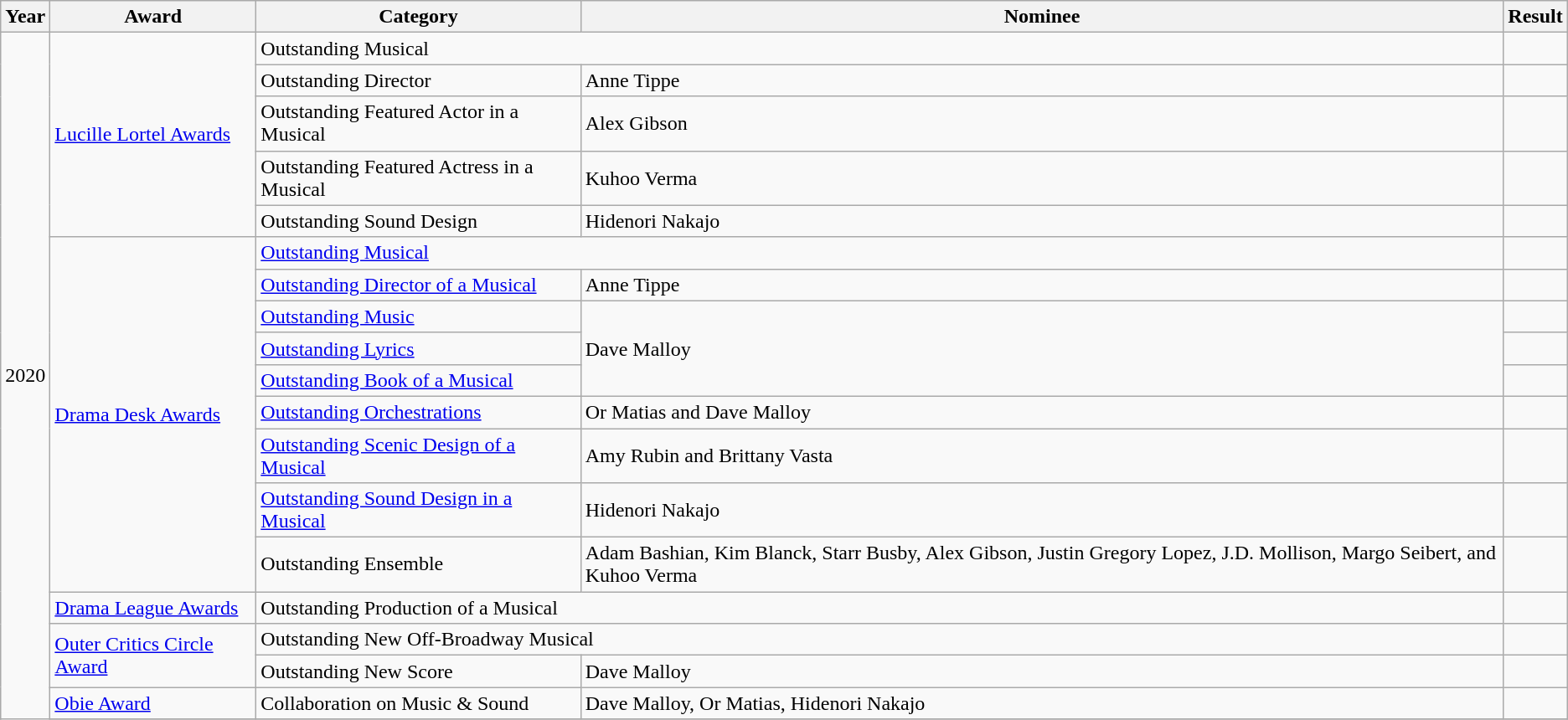<table class="wikitable">
<tr>
<th>Year</th>
<th>Award</th>
<th>Category</th>
<th>Nominee</th>
<th>Result</th>
</tr>
<tr>
<td rowspan="19">2020</td>
<td rowspan="5"><a href='#'>Lucille Lortel Awards</a></td>
<td colspan="2">Outstanding Musical</td>
<td></td>
</tr>
<tr>
<td>Outstanding Director</td>
<td>Anne Tippe</td>
<td></td>
</tr>
<tr>
<td>Outstanding Featured Actor in a Musical</td>
<td>Alex Gibson</td>
<td></td>
</tr>
<tr>
<td>Outstanding Featured Actress in a Musical</td>
<td>Kuhoo Verma</td>
<td></td>
</tr>
<tr>
<td>Outstanding Sound Design</td>
<td>Hidenori Nakajo</td>
<td></td>
</tr>
<tr>
<td rowspan="9"><a href='#'>Drama Desk Awards</a></td>
<td colspan="2"><a href='#'>Outstanding Musical</a></td>
<td></td>
</tr>
<tr>
<td><a href='#'>Outstanding Director of a Musical</a></td>
<td>Anne Tippe</td>
<td></td>
</tr>
<tr>
<td><a href='#'>Outstanding Music</a></td>
<td rowspan="3">Dave Malloy</td>
<td></td>
</tr>
<tr>
<td><a href='#'>Outstanding Lyrics</a></td>
<td></td>
</tr>
<tr>
<td><a href='#'>Outstanding Book of a Musical</a></td>
<td></td>
</tr>
<tr>
<td><a href='#'>Outstanding Orchestrations</a></td>
<td>Or Matias and Dave Malloy</td>
<td></td>
</tr>
<tr>
<td><a href='#'>Outstanding Scenic Design of a Musical</a></td>
<td>Amy Rubin and Brittany Vasta</td>
<td></td>
</tr>
<tr>
<td><a href='#'>Outstanding Sound Design in a Musical</a></td>
<td>Hidenori Nakajo</td>
<td></td>
</tr>
<tr>
<td>Outstanding Ensemble</td>
<td>Adam Bashian, Kim Blanck, Starr Busby, Alex Gibson, Justin Gregory Lopez, J.D. Mollison, Margo Seibert, and Kuhoo Verma</td>
<td></td>
</tr>
<tr>
<td><a href='#'>Drama League Awards</a></td>
<td colspan="2">Outstanding Production of a Musical</td>
<td></td>
</tr>
<tr>
<td rowspan="2"><a href='#'>Outer Critics Circle Award</a></td>
<td colspan="2">Outstanding New Off-Broadway Musical</td>
<td></td>
</tr>
<tr>
<td>Outstanding New Score</td>
<td>Dave Malloy</td>
<td></td>
</tr>
<tr>
<td><a href='#'>Obie Award</a></td>
<td>Collaboration on Music & Sound</td>
<td>Dave Malloy, Or Matias, Hidenori Nakajo</td>
<td></td>
</tr>
<tr>
</tr>
</table>
